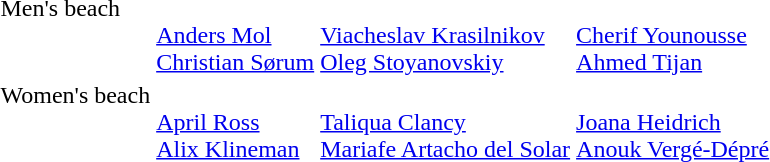<table>
<tr valign="top">
<td>Men's beach<br></td>
<td><br><a href='#'>Anders Mol</a><br><a href='#'>Christian Sørum</a></td>
<td><br><a href='#'>Viacheslav Krasilnikov</a><br><a href='#'>Oleg Stoyanovskiy</a></td>
<td><br><a href='#'>Cherif Younousse</a><br><a href='#'>Ahmed Tijan</a></td>
</tr>
<tr valign="top">
<td>Women's beach<br></td>
<td><br><a href='#'>April Ross</a><br><a href='#'>Alix Klineman</a></td>
<td><br><a href='#'>Taliqua Clancy</a><br><a href='#'>Mariafe Artacho del Solar</a></td>
<td><br><a href='#'>Joana Heidrich</a><br><a href='#'>Anouk Vergé-Dépré</a></td>
</tr>
</table>
